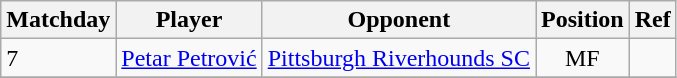<table class=wikitable>
<tr>
<th>Matchday</th>
<th>Player</th>
<th>Opponent</th>
<th>Position</th>
<th>Ref</th>
</tr>
<tr>
<td>7</td>
<td> <a href='#'>Petar Petrović</a></td>
<td><a href='#'>Pittsburgh Riverhounds SC</a></td>
<td align=center>MF</td>
<td></td>
</tr>
<tr>
</tr>
</table>
